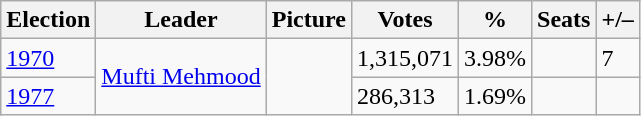<table class="wikitable">
<tr>
<th>Election</th>
<th>Leader</th>
<th>Picture</th>
<th>Votes</th>
<th>%</th>
<th>Seats</th>
<th>+/–</th>
</tr>
<tr>
<td><a href='#'>1970</a></td>
<td rowspan="2"><a href='#'>Mufti Mehmood</a></td>
<td rowspan="2"></td>
<td>1,315,071</td>
<td>3.98%</td>
<td></td>
<td> 7</td>
</tr>
<tr>
<td><a href='#'>1977</a></td>
<td>286,313</td>
<td>1.69%</td>
<td></td>
<td></td>
</tr>
</table>
